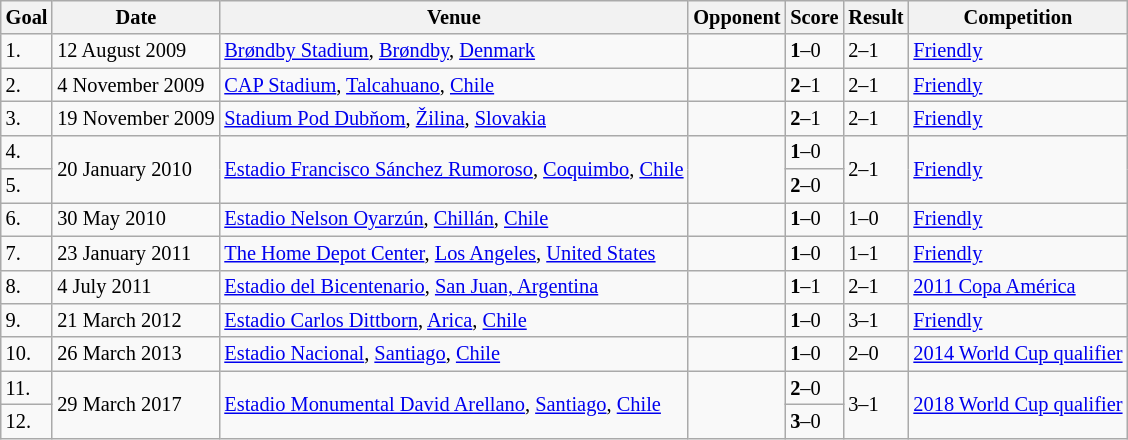<table class="wikitable" style=font-size:85%>
<tr>
<th>Goal</th>
<th>Date</th>
<th>Venue</th>
<th>Opponent</th>
<th>Score</th>
<th>Result</th>
<th>Competition</th>
</tr>
<tr>
<td>1.</td>
<td>12 August 2009</td>
<td><a href='#'>Brøndby Stadium</a>, <a href='#'>Brøndby</a>, <a href='#'>Denmark</a></td>
<td align=left></td>
<td><strong>1</strong>–0</td>
<td>2–1</td>
<td><a href='#'>Friendly</a></td>
</tr>
<tr>
<td>2.</td>
<td>4 November 2009</td>
<td><a href='#'>CAP Stadium</a>, <a href='#'>Talcahuano</a>, <a href='#'>Chile</a></td>
<td align=left></td>
<td><strong>2</strong>–1</td>
<td>2–1</td>
<td><a href='#'>Friendly</a></td>
</tr>
<tr>
<td>3.</td>
<td>19 November 2009</td>
<td><a href='#'>Stadium Pod Dubňom</a>, <a href='#'>Žilina</a>, <a href='#'>Slovakia</a></td>
<td align=left></td>
<td><strong>2</strong>–1</td>
<td>2–1</td>
<td><a href='#'>Friendly</a></td>
</tr>
<tr>
<td>4.</td>
<td rowspan=2>20 January 2010</td>
<td rowspan=2><a href='#'>Estadio Francisco Sánchez Rumoroso</a>, <a href='#'>Coquimbo</a>, <a href='#'>Chile</a></td>
<td rowspan=2 align=left></td>
<td><strong>1</strong>–0</td>
<td rowspan=2>2–1</td>
<td rowspan=2><a href='#'>Friendly</a></td>
</tr>
<tr>
<td>5.</td>
<td><strong>2</strong>–0</td>
</tr>
<tr>
<td>6.</td>
<td>30 May 2010</td>
<td><a href='#'>Estadio Nelson Oyarzún</a>, <a href='#'>Chillán</a>, <a href='#'>Chile</a></td>
<td align=left></td>
<td><strong>1</strong>–0</td>
<td>1–0</td>
<td><a href='#'>Friendly</a></td>
</tr>
<tr>
<td>7.</td>
<td>23 January 2011</td>
<td><a href='#'>The Home Depot Center</a>, <a href='#'>Los Angeles</a>, <a href='#'>United States</a></td>
<td align=left></td>
<td><strong>1</strong>–0</td>
<td>1–1</td>
<td><a href='#'>Friendly</a></td>
</tr>
<tr>
<td>8.</td>
<td>4 July 2011</td>
<td><a href='#'>Estadio del Bicentenario</a>, <a href='#'>San Juan, Argentina</a></td>
<td align=left></td>
<td><strong>1</strong>–1</td>
<td>2–1</td>
<td><a href='#'>2011 Copa América</a></td>
</tr>
<tr>
<td>9.</td>
<td>21 March 2012</td>
<td><a href='#'>Estadio Carlos Dittborn</a>, <a href='#'>Arica</a>, <a href='#'>Chile</a></td>
<td align=left></td>
<td><strong>1</strong>–0</td>
<td>3–1</td>
<td><a href='#'>Friendly</a></td>
</tr>
<tr>
<td>10.</td>
<td>26 March 2013</td>
<td><a href='#'>Estadio Nacional</a>, <a href='#'>Santiago</a>, <a href='#'>Chile</a></td>
<td align=left></td>
<td><strong>1</strong>–0</td>
<td>2–0</td>
<td><a href='#'>2014 World Cup qualifier</a></td>
</tr>
<tr>
<td>11.</td>
<td rowspan=2>29 March 2017</td>
<td rowspan=2><a href='#'>Estadio Monumental David Arellano</a>, <a href='#'>Santiago</a>, <a href='#'>Chile</a></td>
<td rowspan=2 align=left></td>
<td><strong>2</strong>–0</td>
<td rowspan=2>3–1</td>
<td rowspan=2><a href='#'>2018 World Cup qualifier</a></td>
</tr>
<tr>
<td>12.</td>
<td><strong>3</strong>–0</td>
</tr>
</table>
